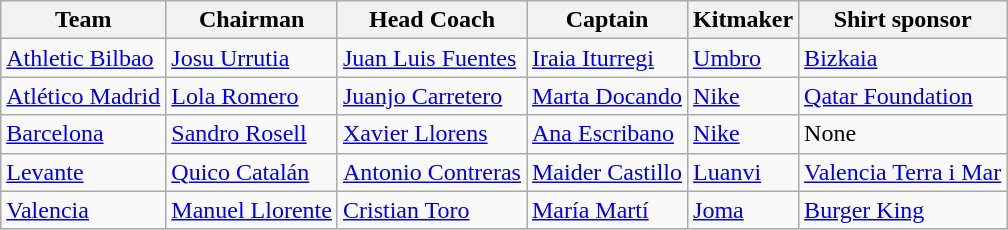<table class="wikitable sortable" style="text-align: left;">
<tr>
<th>Team</th>
<th>Chairman</th>
<th>Head Coach</th>
<th>Captain</th>
<th>Kitmaker</th>
<th>Shirt sponsor</th>
</tr>
<tr>
<td><a href='#'>Athletic Bilbao</a></td>
<td> <a href='#'>Josu Urrutia</a></td>
<td> <a href='#'>Juan Luis Fuentes</a></td>
<td> <a href='#'>Iraia Iturregi</a></td>
<td><a href='#'>Umbro</a></td>
<td><a href='#'>Bizkaia</a></td>
</tr>
<tr>
<td><a href='#'>Atlético Madrid</a></td>
<td> <a href='#'>Lola Romero</a></td>
<td> <a href='#'>Juanjo Carretero</a></td>
<td> <a href='#'>Marta Docando</a></td>
<td><a href='#'>Nike</a></td>
<td><a href='#'>Qatar Foundation</a></td>
</tr>
<tr>
<td><a href='#'>Barcelona</a></td>
<td> <a href='#'>Sandro Rosell</a></td>
<td> <a href='#'>Xavier Llorens</a></td>
<td> <a href='#'>Ana Escribano</a></td>
<td><a href='#'>Nike</a></td>
<td>None</td>
</tr>
<tr>
<td><a href='#'>Levante</a></td>
<td> <a href='#'>Quico Catalán</a></td>
<td> <a href='#'>Antonio Contreras</a></td>
<td> <a href='#'>Maider Castillo</a></td>
<td><a href='#'>Luanvi</a></td>
<td><a href='#'>Valencia Terra i Mar</a></td>
</tr>
<tr>
<td><a href='#'>Valencia</a></td>
<td> <a href='#'>Manuel Llorente</a></td>
<td> <a href='#'>Cristian Toro</a></td>
<td> <a href='#'>María Martí</a></td>
<td><a href='#'>Joma</a></td>
<td><a href='#'>Burger King</a></td>
</tr>
</table>
